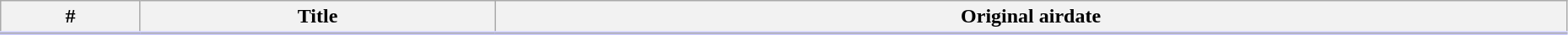<table class="wikitable" width="98%">
<tr style="border-bottom: 3px solid #CCF">
<th>#</th>
<th>Title</th>
<th>Original airdate</th>
</tr>
<tr>
</tr>
</table>
